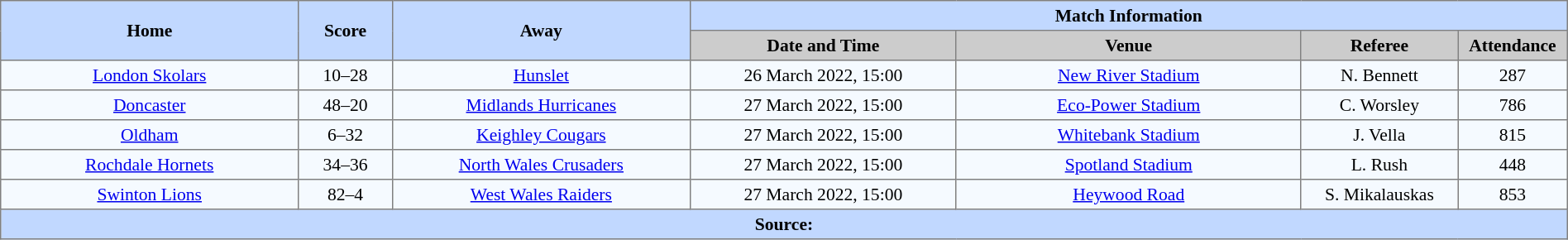<table border=1 style="border-collapse:collapse; font-size:90%; text-align:center;" cellpadding=3 cellspacing=0 width=100%>
<tr bgcolor=#C1D8FF>
<th scope="col" rowspan=2 width=19%>Home</th>
<th scope="col" rowspan=2 width=6%>Score</th>
<th scope="col" rowspan=2 width=19%>Away</th>
<th colspan=4>Match Information</th>
</tr>
<tr bgcolor=#CCCCCC>
<th scope="col" width=17%>Date and Time</th>
<th scope="col" width=22%>Venue</th>
<th scope="col" width=10%>Referee</th>
<th scope="col" width=7%>Attendance</th>
</tr>
<tr bgcolor=#F5FAFF>
<td> <a href='#'>London Skolars</a></td>
<td>10–28</td>
<td> <a href='#'>Hunslet</a></td>
<td>26 March 2022, 15:00</td>
<td><a href='#'>New River Stadium</a></td>
<td>N. Bennett</td>
<td>287</td>
</tr>
<tr bgcolor=#F5FAFF>
<td> <a href='#'>Doncaster</a></td>
<td>48–20</td>
<td> <a href='#'>Midlands Hurricanes</a></td>
<td>27 March 2022, 15:00</td>
<td><a href='#'>Eco-Power Stadium</a></td>
<td>C. Worsley</td>
<td>786</td>
</tr>
<tr bgcolor=#F5FAFF>
<td> <a href='#'>Oldham</a></td>
<td>6–32</td>
<td> <a href='#'>Keighley Cougars</a></td>
<td>27 March 2022, 15:00</td>
<td><a href='#'>Whitebank Stadium</a></td>
<td>J. Vella</td>
<td>815</td>
</tr>
<tr bgcolor=#F5FAFF>
<td> <a href='#'>Rochdale Hornets</a></td>
<td>34–36</td>
<td> <a href='#'>North Wales Crusaders</a></td>
<td>27 March 2022, 15:00</td>
<td><a href='#'>Spotland Stadium</a></td>
<td>L. Rush</td>
<td>448</td>
</tr>
<tr bgcolor=#F5FAFF>
<td> <a href='#'>Swinton Lions</a></td>
<td>82–4</td>
<td> <a href='#'>West Wales Raiders</a></td>
<td>27 March 2022, 15:00</td>
<td><a href='#'>Heywood Road</a></td>
<td>S. Mikalauskas</td>
<td>853</td>
</tr>
<tr style="background:#c1d8ff;">
<th colspan=7>Source:</th>
</tr>
</table>
